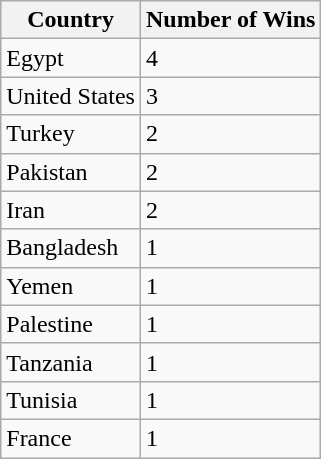<table class="wikitable">
<tr>
<th>Country</th>
<th>Number of Wins</th>
</tr>
<tr>
<td> Egypt</td>
<td>4</td>
</tr>
<tr>
<td> United States</td>
<td>3</td>
</tr>
<tr>
<td> Turkey</td>
<td>2</td>
</tr>
<tr>
<td> Pakistan</td>
<td>2</td>
</tr>
<tr>
<td> Iran</td>
<td>2</td>
</tr>
<tr>
<td> Bangladesh</td>
<td>1</td>
</tr>
<tr>
<td> Yemen</td>
<td>1</td>
</tr>
<tr>
<td> Palestine</td>
<td>1</td>
</tr>
<tr>
<td> Tanzania</td>
<td>1</td>
</tr>
<tr>
<td> Tunisia</td>
<td>1</td>
</tr>
<tr>
<td> France</td>
<td>1</td>
</tr>
</table>
